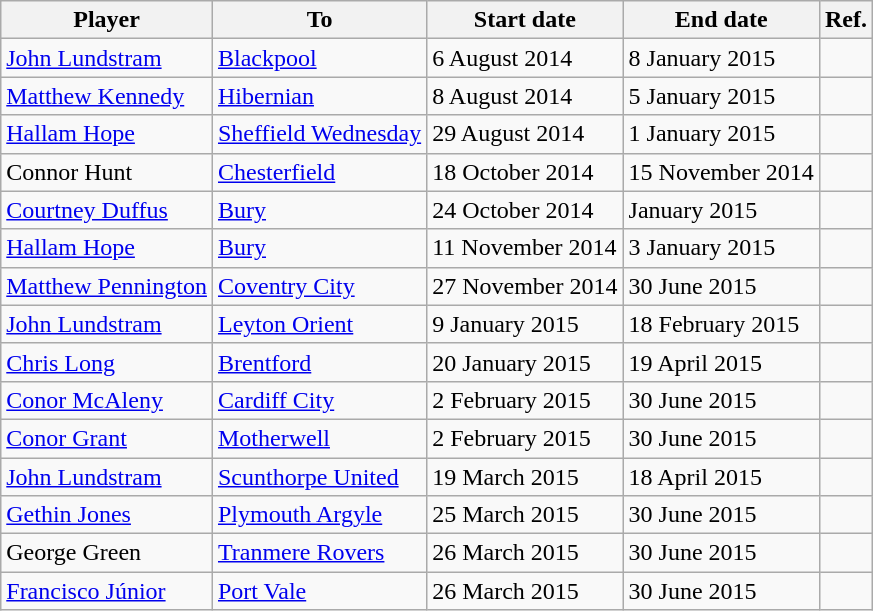<table class="wikitable sortable">
<tr>
<th>Player</th>
<th>To</th>
<th>Start date</th>
<th>End date</th>
<th class=unsortable>Ref.</th>
</tr>
<tr>
<td> <a href='#'>John Lundstram</a></td>
<td> <a href='#'>Blackpool</a></td>
<td>6 August 2014</td>
<td>8 January 2015</td>
<td align="center"></td>
</tr>
<tr>
<td> <a href='#'>Matthew Kennedy</a></td>
<td> <a href='#'>Hibernian</a></td>
<td>8 August 2014</td>
<td>5 January 2015</td>
<td align="center"></td>
</tr>
<tr>
<td> <a href='#'>Hallam Hope</a></td>
<td> <a href='#'>Sheffield Wednesday</a></td>
<td>29 August 2014</td>
<td>1 January 2015</td>
<td align="center"></td>
</tr>
<tr>
<td> Connor Hunt</td>
<td> <a href='#'>Chesterfield</a></td>
<td>18 October 2014</td>
<td>15 November 2014</td>
<td align="center"></td>
</tr>
<tr>
<td> <a href='#'>Courtney Duffus</a></td>
<td> <a href='#'>Bury</a></td>
<td>24 October 2014</td>
<td>January 2015</td>
<td align="center"></td>
</tr>
<tr>
<td> <a href='#'>Hallam Hope</a></td>
<td> <a href='#'>Bury</a></td>
<td>11 November 2014</td>
<td>3 January 2015</td>
<td align="center"></td>
</tr>
<tr>
<td> <a href='#'>Matthew Pennington</a></td>
<td> <a href='#'>Coventry City</a></td>
<td>27 November 2014</td>
<td>30 June 2015</td>
<td align="center"></td>
</tr>
<tr>
<td> <a href='#'>John Lundstram</a></td>
<td> <a href='#'>Leyton Orient</a></td>
<td>9 January 2015</td>
<td>18 February 2015</td>
<td align="center"></td>
</tr>
<tr>
<td> <a href='#'>Chris Long</a></td>
<td> <a href='#'>Brentford</a></td>
<td>20 January 2015</td>
<td>19 April 2015</td>
<td align="center"></td>
</tr>
<tr>
<td> <a href='#'>Conor McAleny</a></td>
<td> <a href='#'>Cardiff City</a></td>
<td>2 February 2015</td>
<td>30 June 2015</td>
<td align="center"></td>
</tr>
<tr>
<td> <a href='#'>Conor Grant</a></td>
<td> <a href='#'>Motherwell</a></td>
<td>2 February 2015</td>
<td>30 June 2015</td>
<td align="center"></td>
</tr>
<tr>
<td> <a href='#'>John Lundstram</a></td>
<td> <a href='#'>Scunthorpe United</a></td>
<td>19 March 2015</td>
<td>18 April 2015</td>
<td align="center"></td>
</tr>
<tr>
<td> <a href='#'>Gethin Jones</a></td>
<td> <a href='#'>Plymouth Argyle</a></td>
<td>25 March 2015</td>
<td>30 June 2015</td>
<td align="center"></td>
</tr>
<tr>
<td> George Green</td>
<td> <a href='#'>Tranmere Rovers</a></td>
<td>26 March 2015</td>
<td>30 June 2015</td>
<td align="center"></td>
</tr>
<tr>
<td> <a href='#'>Francisco Júnior</a></td>
<td> <a href='#'>Port Vale</a></td>
<td>26 March 2015</td>
<td>30 June 2015</td>
<td align="center"></td>
</tr>
</table>
